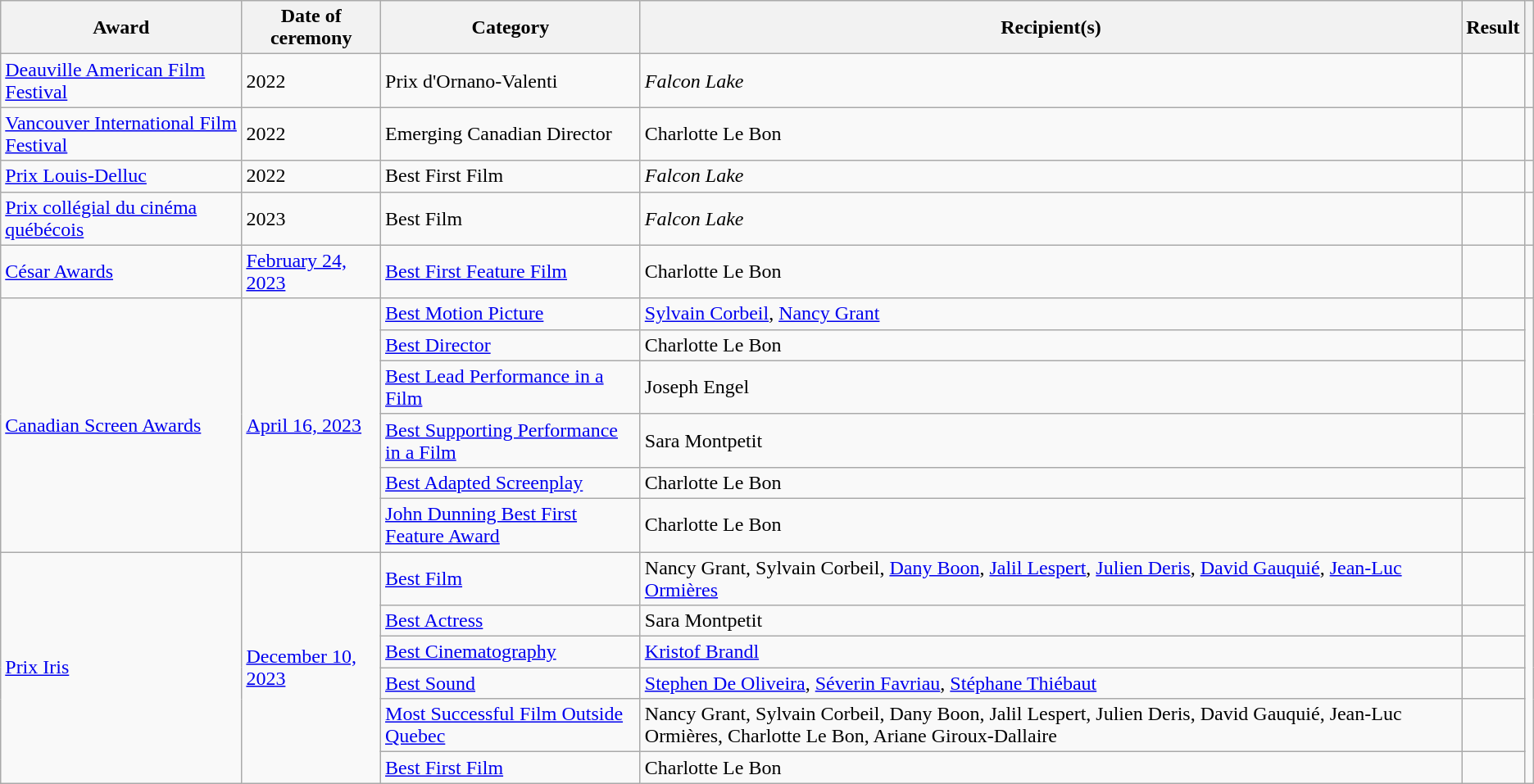<table class="wikitable plainrowheaders sortable">
<tr>
<th scope="col">Award</th>
<th scope="col">Date of ceremony</th>
<th scope="col">Category</th>
<th scope="col">Recipient(s)</th>
<th scope="col">Result</th>
<th scope="col" class="unsortable"></th>
</tr>
<tr>
<td><a href='#'>Deauville American Film Festival</a></td>
<td>2022</td>
<td>Prix d'Ornano-Valenti</td>
<td><em>Falcon Lake</em></td>
<td></td>
<td></td>
</tr>
<tr>
<td><a href='#'>Vancouver International Film Festival</a></td>
<td>2022</td>
<td>Emerging Canadian Director</td>
<td>Charlotte Le Bon</td>
<td></td>
<td></td>
</tr>
<tr>
<td><a href='#'>Prix Louis-Delluc</a></td>
<td>2022</td>
<td>Best First Film</td>
<td><em>Falcon Lake</em></td>
<td></td>
<td></td>
</tr>
<tr>
<td><a href='#'>Prix collégial du cinéma québécois</a></td>
<td>2023</td>
<td>Best Film</td>
<td><em>Falcon Lake</em></td>
<td></td>
<td></td>
</tr>
<tr>
<td><a href='#'>César Awards</a></td>
<td><a href='#'>February 24, 2023</a></td>
<td><a href='#'>Best First Feature Film</a></td>
<td>Charlotte Le Bon</td>
<td></td>
<td></td>
</tr>
<tr>
<td rowspan=6><a href='#'>Canadian Screen Awards</a></td>
<td rowspan=6><a href='#'>April 16, 2023</a></td>
<td><a href='#'>Best Motion Picture</a></td>
<td><a href='#'>Sylvain Corbeil</a>, <a href='#'>Nancy Grant</a></td>
<td></td>
<td rowspan=6></td>
</tr>
<tr>
<td><a href='#'>Best Director</a></td>
<td>Charlotte Le Bon</td>
<td></td>
</tr>
<tr>
<td><a href='#'>Best Lead Performance in a Film</a></td>
<td>Joseph Engel</td>
<td></td>
</tr>
<tr>
<td><a href='#'>Best Supporting Performance in a Film</a></td>
<td>Sara Montpetit</td>
<td></td>
</tr>
<tr>
<td><a href='#'>Best Adapted Screenplay</a></td>
<td>Charlotte Le Bon</td>
<td></td>
</tr>
<tr>
<td><a href='#'>John Dunning Best First Feature Award</a></td>
<td>Charlotte Le Bon</td>
<td></td>
</tr>
<tr>
<td rowspan=6><a href='#'>Prix Iris</a></td>
<td rowspan=6><a href='#'>December 10, 2023</a></td>
<td><a href='#'>Best Film</a></td>
<td>Nancy Grant, Sylvain Corbeil, <a href='#'>Dany Boon</a>, <a href='#'>Jalil Lespert</a>, <a href='#'>Julien Deris</a>, <a href='#'>David Gauquié</a>, <a href='#'>Jean-Luc Ormières</a></td>
<td></td>
<td rowspan=6></td>
</tr>
<tr>
<td><a href='#'>Best Actress</a></td>
<td>Sara Montpetit</td>
<td></td>
</tr>
<tr>
<td><a href='#'>Best Cinematography</a></td>
<td><a href='#'>Kristof Brandl</a></td>
<td></td>
</tr>
<tr>
<td><a href='#'>Best Sound</a></td>
<td><a href='#'>Stephen De Oliveira</a>, <a href='#'>Séverin Favriau</a>, <a href='#'>Stéphane Thiébaut</a></td>
<td></td>
</tr>
<tr>
<td><a href='#'>Most Successful Film Outside Quebec</a></td>
<td>Nancy Grant, Sylvain Corbeil, Dany Boon, Jalil Lespert, Julien Deris, David Gauquié, Jean-Luc Ormières, Charlotte Le Bon, Ariane Giroux-Dallaire</td>
<td></td>
</tr>
<tr>
<td><a href='#'>Best First Film</a></td>
<td>Charlotte Le Bon</td>
<td></td>
</tr>
</table>
